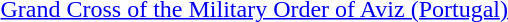<table>
<tr>
<td rowspan=2 style="width:60px; vertical-align:top;"></td>
<td><a href='#'>Grand Cross of the Military Order of Aviz (Portugal)</a></td>
</tr>
<tr>
<td></td>
</tr>
</table>
